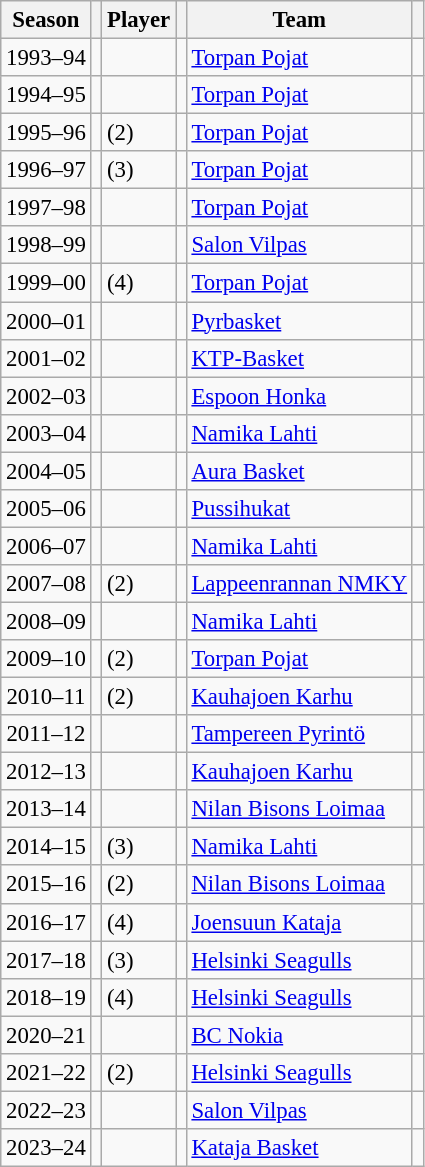<table class="wikitable sortable" style="font-size:95%;">
<tr>
<th>Season</th>
<th></th>
<th>Player</th>
<th></th>
<th>Team</th>
<th class=unsortable></th>
</tr>
<tr>
<td style="text-align: center;">1993–94</td>
<td style="text-align: center;"></td>
<td></td>
<td style="text-align: center;"></td>
<td><a href='#'>Torpan Pojat</a></td>
<td></td>
</tr>
<tr>
<td style="text-align: center;">1994–95</td>
<td style="text-align: center;"></td>
<td></td>
<td style="text-align: center;"></td>
<td><a href='#'>Torpan Pojat</a></td>
<td></td>
</tr>
<tr>
<td style="text-align: center;">1995–96</td>
<td style="text-align: center;"></td>
<td> (2)</td>
<td style="text-align: center;"></td>
<td><a href='#'>Torpan Pojat</a></td>
<td></td>
</tr>
<tr>
<td style="text-align: center;">1996–97</td>
<td style="text-align: center;"></td>
<td> (3)</td>
<td style="text-align: center;"></td>
<td><a href='#'>Torpan Pojat</a></td>
<td></td>
</tr>
<tr>
<td style="text-align: center;">1997–98</td>
<td style="text-align: center;"></td>
<td></td>
<td style="text-align: center;"></td>
<td><a href='#'>Torpan Pojat</a></td>
<td></td>
</tr>
<tr>
<td style="text-align: center;">1998–99</td>
<td style="text-align: center;"></td>
<td></td>
<td style="text-align: center;"></td>
<td><a href='#'>Salon Vilpas</a></td>
<td></td>
</tr>
<tr>
<td style="text-align: center;">1999–00</td>
<td style="text-align: center;"></td>
<td> (4)</td>
<td style="text-align: center;"></td>
<td><a href='#'>Torpan Pojat</a></td>
<td></td>
</tr>
<tr>
<td style="text-align: center;">2000–01</td>
<td style="text-align: center;"></td>
<td></td>
<td style="text-align: center;"></td>
<td><a href='#'>Pyrbasket</a></td>
<td></td>
</tr>
<tr>
<td style="text-align: center;">2001–02</td>
<td style="text-align: center;"></td>
<td></td>
<td style="text-align: center;"></td>
<td><a href='#'>KTP-Basket</a></td>
<td></td>
</tr>
<tr>
<td style="text-align: center;">2002–03</td>
<td style="text-align: center;"></td>
<td></td>
<td style="text-align: center;"></td>
<td><a href='#'>Espoon Honka</a></td>
<td></td>
</tr>
<tr>
<td style="text-align: center;">2003–04</td>
<td style="text-align: center;"></td>
<td></td>
<td style="text-align: center;"></td>
<td><a href='#'>Namika Lahti</a></td>
<td></td>
</tr>
<tr>
<td style="text-align: center;">2004–05</td>
<td style="text-align: center;"></td>
<td></td>
<td style="text-align: center;"></td>
<td><a href='#'>Aura Basket</a></td>
<td></td>
</tr>
<tr>
<td style="text-align: center;">2005–06</td>
<td style="text-align: center;"></td>
<td></td>
<td style="text-align: center;"></td>
<td><a href='#'>Pussihukat</a></td>
<td></td>
</tr>
<tr>
<td style="text-align: center;">2006–07</td>
<td style="text-align: center;"></td>
<td></td>
<td style="text-align: center;"></td>
<td><a href='#'>Namika Lahti</a></td>
<td></td>
</tr>
<tr>
<td style="text-align: center;">2007–08</td>
<td style="text-align: center;"></td>
<td> (2)</td>
<td style="text-align: center;"></td>
<td><a href='#'>Lappeenrannan NMKY</a></td>
<td></td>
</tr>
<tr>
<td style="text-align: center;">2008–09</td>
<td style="text-align: center;"></td>
<td></td>
<td style="text-align: center;"></td>
<td><a href='#'>Namika Lahti</a></td>
<td></td>
</tr>
<tr>
<td style="text-align: center;">2009–10</td>
<td style="text-align: center;"></td>
<td> (2)</td>
<td style="text-align: center;"></td>
<td><a href='#'>Torpan Pojat</a></td>
<td align=center></td>
</tr>
<tr>
<td style="text-align: center;">2010–11</td>
<td style="text-align: center;"></td>
<td> (2)</td>
<td style="text-align: center;"></td>
<td><a href='#'>Kauhajoen Karhu</a></td>
<td></td>
</tr>
<tr>
<td style="text-align: center;">2011–12</td>
<td style="text-align: center;"></td>
<td></td>
<td style="text-align: center;"></td>
<td><a href='#'>Tampereen Pyrintö</a></td>
<td align=center></td>
</tr>
<tr>
<td style="text-align: center;">2012–13</td>
<td style="text-align: center;"></td>
<td></td>
<td style="text-align: center;"></td>
<td><a href='#'>Kauhajoen Karhu</a></td>
<td align=center></td>
</tr>
<tr>
<td style="text-align: center;">2013–14</td>
<td style="text-align: center;"></td>
<td></td>
<td style="text-align: center;"></td>
<td><a href='#'>Nilan Bisons Loimaa</a></td>
<td align=center></td>
</tr>
<tr>
<td style="text-align: center;">2014–15</td>
<td style="text-align: center;"></td>
<td> (3)</td>
<td style="text-align: center;"></td>
<td><a href='#'>Namika Lahti</a></td>
<td align=center></td>
</tr>
<tr>
<td style="text-align: center;">2015–16</td>
<td style="text-align: center;"></td>
<td> (2)</td>
<td style="text-align: center;"></td>
<td><a href='#'>Nilan Bisons Loimaa</a></td>
<td align=center></td>
</tr>
<tr>
<td style="text-align: center;">2016–17</td>
<td style="text-align: center;"></td>
<td> (4)</td>
<td style="text-align: center;"></td>
<td><a href='#'>Joensuun Kataja</a></td>
<td align=center></td>
</tr>
<tr>
<td style="text-align: center;">2017–18</td>
<td style="text-align: center;"></td>
<td> (3)</td>
<td style="text-align: center;"></td>
<td><a href='#'>Helsinki Seagulls</a></td>
<td align=center></td>
</tr>
<tr>
<td style="text-align: center;">2018–19</td>
<td style="text-align: center;"></td>
<td> (4)</td>
<td style="text-align: center;"></td>
<td><a href='#'>Helsinki Seagulls</a></td>
<td align=center></td>
</tr>
<tr>
<td style="text-align: center;">2020–21</td>
<td style="text-align: center;"></td>
<td></td>
<td style="text-align: center;"></td>
<td><a href='#'>BC Nokia</a></td>
<td></td>
</tr>
<tr>
<td style="text-align: center;">2021–22</td>
<td style="text-align: center;"></td>
<td> (2)</td>
<td style="text-align: center;"></td>
<td><a href='#'>Helsinki Seagulls</a></td>
<td></td>
</tr>
<tr>
<td style="text-align: center;">2022–23</td>
<td style="text-align: center;"></td>
<td></td>
<td style="text-align: center;"></td>
<td><a href='#'>Salon Vilpas</a></td>
<td></td>
</tr>
<tr>
<td style="text-align: center;">2023–24</td>
<td style="text-align: center;"></td>
<td></td>
<td style="text-align: center;"></td>
<td><a href='#'>Kataja Basket</a></td>
<td></td>
</tr>
</table>
